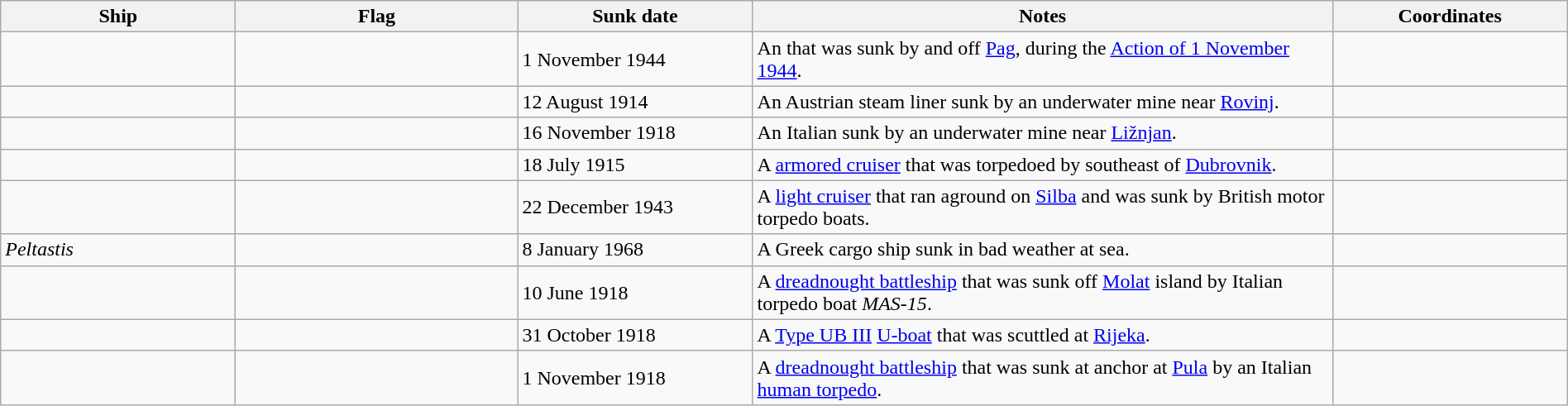<table class=wikitable | style = "width:100%">
<tr>
<th style="width:15%">Ship</th>
<th style="width:18%">Flag</th>
<th style="width:15%">Sunk date</th>
<th style="width:37%">Notes</th>
<th style="width:15%">Coordinates</th>
</tr>
<tr>
<td></td>
<td></td>
<td>1 November 1944</td>
<td>An  that was sunk by  and  off <a href='#'>Pag</a>, during the <a href='#'>Action of 1 November 1944</a>.</td>
<td></td>
</tr>
<tr>
<td></td>
<td></td>
<td>12 August 1914</td>
<td>An Austrian steam liner sunk by an underwater mine near <a href='#'>Rovinj</a>.</td>
<td></td>
</tr>
<tr>
<td></td>
<td></td>
<td>16 November 1918</td>
<td>An Italian  sunk by an underwater mine near <a href='#'>Ližnjan</a>.</td>
<td></td>
</tr>
<tr>
<td></td>
<td></td>
<td>18 July 1915</td>
<td>A  <a href='#'>armored cruiser</a> that was torpedoed by  southeast of <a href='#'>Dubrovnik</a>.</td>
<td></td>
</tr>
<tr>
<td></td>
<td></td>
<td>22 December 1943</td>
<td>A  <a href='#'>light cruiser</a> that ran aground on <a href='#'>Silba</a> and was sunk by British motor torpedo boats.</td>
<td></td>
</tr>
<tr>
<td><em>Peltastis</em></td>
<td></td>
<td>8 January 1968</td>
<td>A Greek cargo ship sunk in bad weather at sea.</td>
<td></td>
</tr>
<tr>
<td></td>
<td></td>
<td>10 June 1918</td>
<td>A  <a href='#'>dreadnought battleship</a> that was sunk off <a href='#'>Molat</a> island by Italian torpedo boat <em>MAS-15</em>.</td>
<td></td>
</tr>
<tr>
<td></td>
<td></td>
<td>31 October 1918</td>
<td>A <a href='#'>Type UB III</a> <a href='#'>U-boat</a> that was scuttled at <a href='#'>Rijeka</a>.</td>
<td></td>
</tr>
<tr>
<td></td>
<td></td>
<td>1 November 1918</td>
<td>A  <a href='#'>dreadnought battleship</a> that was sunk at anchor at <a href='#'>Pula</a> by an Italian <a href='#'>human torpedo</a>.</td>
<td></td>
</tr>
</table>
